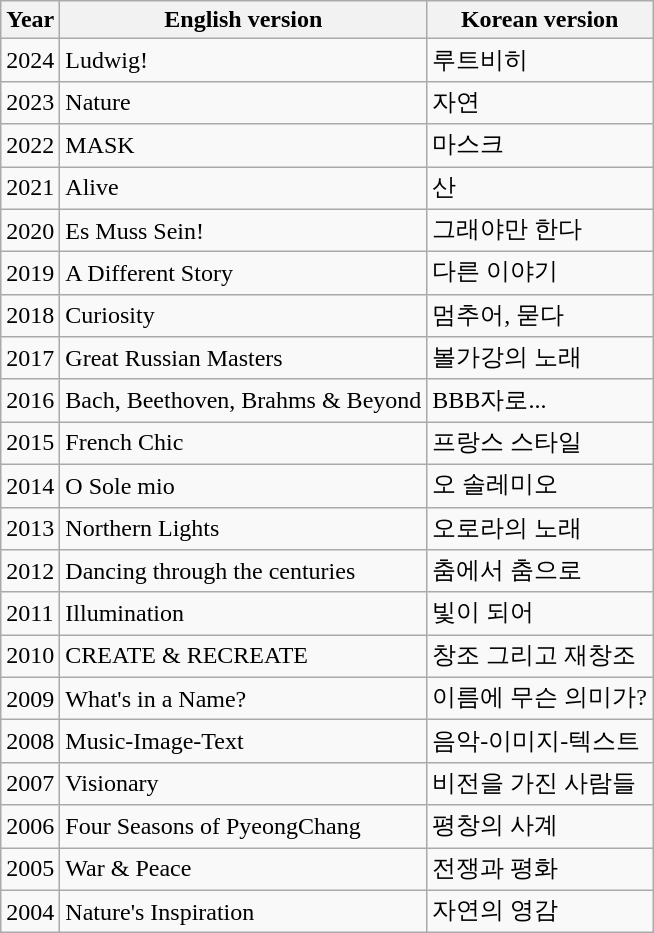<table class="wikitable">
<tr>
<th>Year</th>
<th>English version</th>
<th>Korean version</th>
</tr>
<tr>
<td>2024</td>
<td>Ludwig!</td>
<td>루트비히</td>
</tr>
<tr>
<td>2023</td>
<td>Nature</td>
<td>자연</td>
</tr>
<tr>
<td>2022</td>
<td>MASK</td>
<td>마스크</td>
</tr>
<tr>
<td>2021</td>
<td>Alive</td>
<td>산</td>
</tr>
<tr>
<td>2020</td>
<td>Es Muss Sein!</td>
<td>그래야만 한다</td>
</tr>
<tr>
<td>2019</td>
<td>A Different Story</td>
<td>다른 이야기</td>
</tr>
<tr>
<td>2018</td>
<td>Curiosity</td>
<td>멈추어, 묻다</td>
</tr>
<tr>
<td>2017</td>
<td>Great Russian Masters</td>
<td>볼가강의 노래</td>
</tr>
<tr>
<td>2016</td>
<td>Bach, Beethoven, Brahms & Beyond</td>
<td>BBB자로...</td>
</tr>
<tr>
<td>2015</td>
<td>French Chic</td>
<td>프랑스 스타일</td>
</tr>
<tr>
<td>2014</td>
<td>O Sole mio</td>
<td>오 솔레미오</td>
</tr>
<tr>
<td>2013</td>
<td>Northern Lights</td>
<td>오로라의 노래</td>
</tr>
<tr>
<td>2012</td>
<td>Dancing through the centuries</td>
<td>춤에서 춤으로</td>
</tr>
<tr>
<td>2011</td>
<td>Illumination</td>
<td>빛이 되어</td>
</tr>
<tr>
<td>2010</td>
<td>CREATE & RECREATE</td>
<td>창조 그리고 재창조</td>
</tr>
<tr>
<td>2009</td>
<td>What's in a Name?</td>
<td>이름에 무슨 의미가?</td>
</tr>
<tr>
<td>2008</td>
<td>Music-Image-Text</td>
<td>음악-이미지-텍스트</td>
</tr>
<tr>
<td>2007</td>
<td>Visionary</td>
<td>비전을 가진 사람들</td>
</tr>
<tr>
<td>2006</td>
<td>Four Seasons of PyeongChang</td>
<td>평창의 사계</td>
</tr>
<tr>
<td>2005</td>
<td>War & Peace</td>
<td>전쟁과 평화</td>
</tr>
<tr>
<td>2004</td>
<td>Nature's Inspiration</td>
<td>자연의 영감</td>
</tr>
</table>
